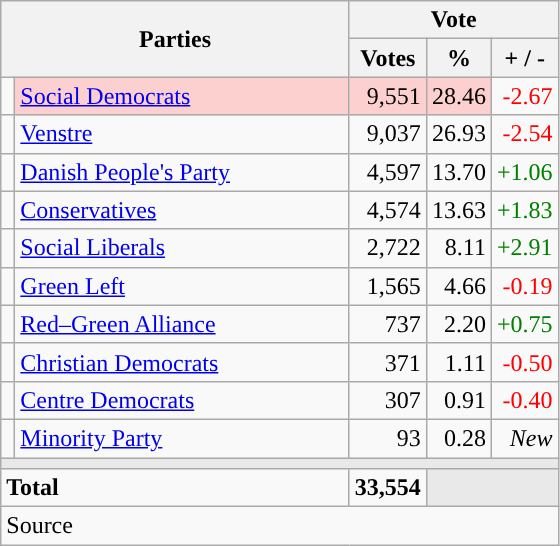<table class="wikitable" style="text-align:right;">
<tr>
<th style="text-align:centre;" rowspan="2" colspan="2" width="225">Parties</th>
<th colspan="3">Vote</th>
</tr>
<tr>
<th width="15">Votes</th>
<th width="15">%</th>
<th width="15">+ / -</th>
</tr>
<tr>
<td width="2" style="color:inherit;background:"></td>
<td bgcolor=#fbd0ce  align="left"><a href='#'>Social Democrats</a></td>
<td bgcolor=#fbd0ce>9,551</td>
<td bgcolor=#fbd0ce>28.46</td>
<td style=color:red;>-2.67</td>
</tr>
<tr>
<td width="2" style="color:inherit;background:"></td>
<td align="left"><a href='#'>Venstre</a></td>
<td>9,037</td>
<td>26.93</td>
<td style=color:red;>-2.54</td>
</tr>
<tr>
<td width="2" style="color:inherit;background:"></td>
<td align="left"><a href='#'>Danish People's Party</a></td>
<td>4,597</td>
<td>13.70</td>
<td style=color:green;>+1.06</td>
</tr>
<tr>
<td width="2" style="color:inherit;background:"></td>
<td align="left"><a href='#'>Conservatives</a></td>
<td>4,574</td>
<td>13.63</td>
<td style=color:green;>+1.83</td>
</tr>
<tr>
<td width="2" style="color:inherit;background:"></td>
<td align="left"><a href='#'>Social Liberals</a></td>
<td>2,722</td>
<td>8.11</td>
<td style=color:green;>+2.91</td>
</tr>
<tr>
<td width="2" style="color:inherit;background:"></td>
<td align="left"><a href='#'>Green Left</a></td>
<td>1,565</td>
<td>4.66</td>
<td style=color:red;>-0.19</td>
</tr>
<tr>
<td width="2" style="color:inherit;background:"></td>
<td align="left"><a href='#'>Red–Green Alliance</a></td>
<td>737</td>
<td>2.20</td>
<td style=color:green;>+0.75</td>
</tr>
<tr>
<td width="2" style="color:inherit;background:"></td>
<td align="left"><a href='#'>Christian Democrats</a></td>
<td>371</td>
<td>1.11</td>
<td style=color:red;>-0.50</td>
</tr>
<tr>
<td width="2" style="color:inherit;background:"></td>
<td align="left"><a href='#'>Centre Democrats</a></td>
<td>307</td>
<td>0.91</td>
<td style=color:red;>-0.40</td>
</tr>
<tr>
<td width="2" style="color:inherit;background:"></td>
<td align="left"><a href='#'>Minority Party</a></td>
<td>93</td>
<td>0.28</td>
<td><em>New</em></td>
</tr>
<tr>
<td colspan="7" bgcolor="#E9E9E9"></td>
</tr>
<tr>
<td align="left" colspan="2"><strong>Total</strong></td>
<td><strong>33,554</strong></td>
<td bgcolor="#E9E9E9" colspan="2"></td>
</tr>
<tr>
<td align="left" colspan="6">Source</td>
</tr>
</table>
